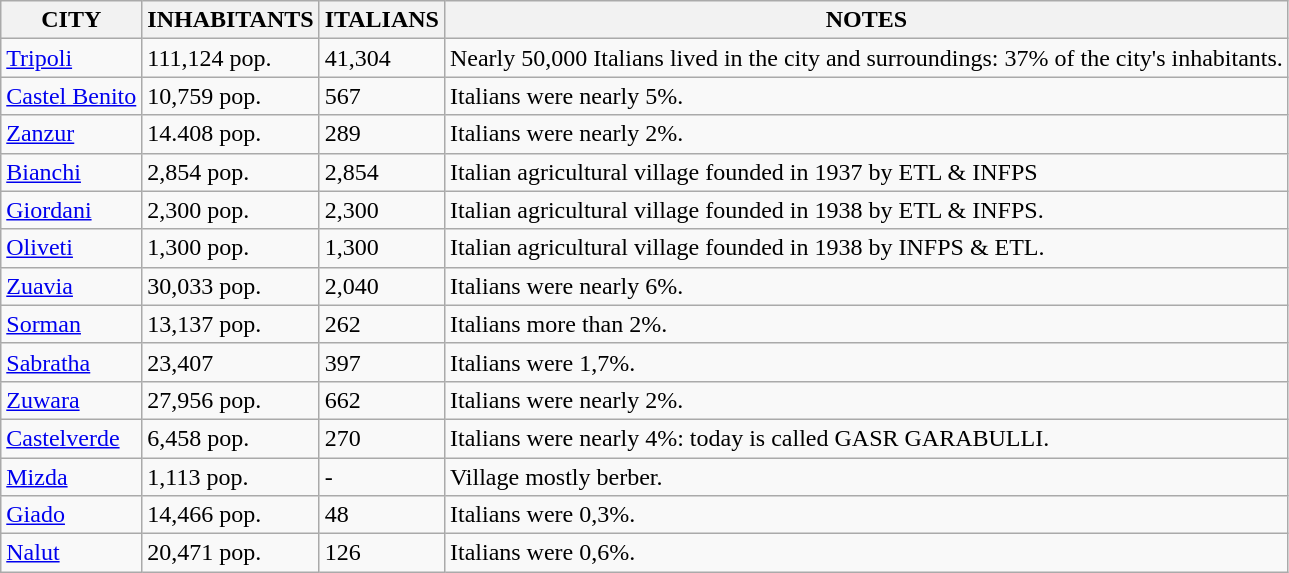<table class="wikitable">
<tr>
<th><strong>CITY</strong></th>
<th><strong>INHABITANTS</strong></th>
<th><strong>ITALIANS</strong></th>
<th><strong>NOTES</strong></th>
</tr>
<tr>
<td><a href='#'>Tripoli</a></td>
<td>111,124 pop.</td>
<td>41,304</td>
<td>Nearly 50,000 Italians lived in the city and surroundings: 37% of the city's inhabitants.</td>
</tr>
<tr>
<td><a href='#'>Castel Benito</a></td>
<td>10,759 pop.</td>
<td>567</td>
<td>Italians were nearly  5%.</td>
</tr>
<tr>
<td><a href='#'>Zanzur</a></td>
<td>14.408 pop.</td>
<td>289</td>
<td>Italians were nearly 2%.</td>
</tr>
<tr>
<td><a href='#'>Bianchi</a></td>
<td>2,854 pop.</td>
<td>2,854</td>
<td>Italian agricultural village founded in 1937 by ETL & INFPS</td>
</tr>
<tr>
<td><a href='#'>Giordani</a></td>
<td>2,300 pop.</td>
<td>2,300</td>
<td>Italian agricultural village founded in 1938 by ETL & INFPS.</td>
</tr>
<tr>
<td><a href='#'>Oliveti</a></td>
<td>1,300 pop.</td>
<td>1,300</td>
<td>Italian agricultural village founded in 1938 by INFPS & ETL.</td>
</tr>
<tr>
<td><a href='#'>Zuavia</a></td>
<td>30,033 pop.</td>
<td>2,040</td>
<td>Italians were nearly 6%.</td>
</tr>
<tr>
<td><a href='#'>Sorman</a></td>
<td>13,137 pop.</td>
<td>262</td>
<td>Italians more than 2%.</td>
</tr>
<tr>
<td><a href='#'>Sabratha</a></td>
<td>23,407</td>
<td>397</td>
<td>Italians were 1,7%.</td>
</tr>
<tr>
<td><a href='#'>Zuwara</a></td>
<td>27,956 pop.</td>
<td>662</td>
<td>Italians were nearly 2%.</td>
</tr>
<tr>
<td><a href='#'>Castelverde</a></td>
<td>6,458 pop.</td>
<td>270</td>
<td>Italians were nearly 4%: today is called GASR GARABULLI.</td>
</tr>
<tr>
<td><a href='#'>Mizda</a></td>
<td>1,113 pop.</td>
<td>-</td>
<td>Village mostly berber.</td>
</tr>
<tr>
<td><a href='#'>Giado</a></td>
<td>14,466 pop.</td>
<td>48</td>
<td>Italians were 0,3%.</td>
</tr>
<tr>
<td><a href='#'>Nalut</a></td>
<td>20,471 pop.</td>
<td>126</td>
<td>Italians were 0,6%.</td>
</tr>
</table>
